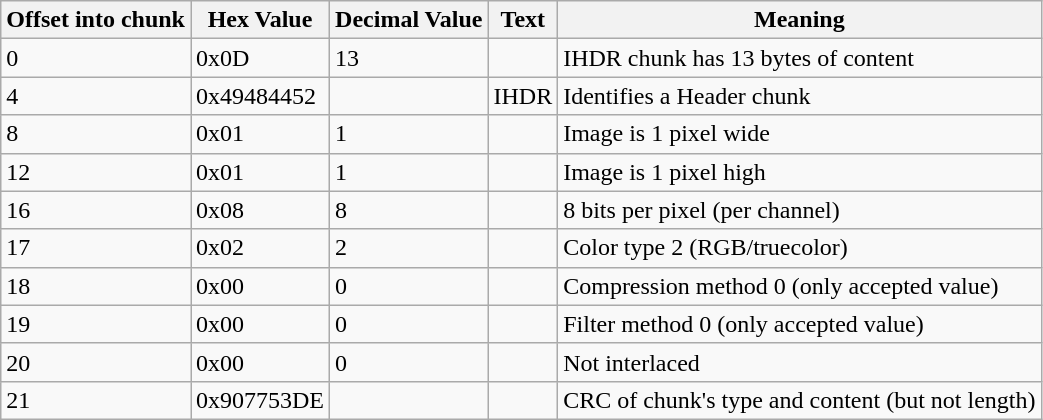<table class="wikitable">
<tr>
<th>Offset into chunk</th>
<th>Hex Value</th>
<th>Decimal Value</th>
<th>Text</th>
<th>Meaning</th>
</tr>
<tr>
<td>0</td>
<td>0x0D</td>
<td>13</td>
<td></td>
<td>IHDR chunk has 13 bytes of content</td>
</tr>
<tr>
<td>4</td>
<td>0x49484452</td>
<td></td>
<td>IHDR</td>
<td>Identifies a Header chunk</td>
</tr>
<tr>
<td>8</td>
<td>0x01</td>
<td>1</td>
<td></td>
<td>Image is 1 pixel wide</td>
</tr>
<tr>
<td>12</td>
<td>0x01</td>
<td>1</td>
<td></td>
<td>Image is 1 pixel high</td>
</tr>
<tr>
<td>16</td>
<td>0x08</td>
<td>8</td>
<td></td>
<td>8 bits per pixel (per channel)</td>
</tr>
<tr>
<td>17</td>
<td>0x02</td>
<td>2</td>
<td></td>
<td>Color type 2 (RGB/truecolor)</td>
</tr>
<tr>
<td>18</td>
<td>0x00</td>
<td>0</td>
<td></td>
<td>Compression method 0 (only accepted value)</td>
</tr>
<tr>
<td>19</td>
<td>0x00</td>
<td>0</td>
<td></td>
<td>Filter method 0 (only accepted value)</td>
</tr>
<tr>
<td>20</td>
<td>0x00</td>
<td>0</td>
<td></td>
<td>Not interlaced</td>
</tr>
<tr>
<td>21</td>
<td>0x907753DE</td>
<td></td>
<td></td>
<td>CRC of chunk's type and content (but not length)</td>
</tr>
</table>
